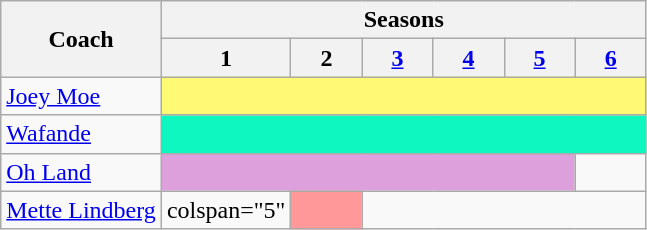<table class="wikitable">
<tr>
<th rowspan="2">Coach</th>
<th colspan="10">Seasons</th>
</tr>
<tr>
<th width="40">1</th>
<th width="40">2</th>
<th width="40"><a href='#'>3</a></th>
<th width="40"><a href='#'>4</a></th>
<th width="40"><a href='#'>5</a></th>
<th width="40"><a href='#'>6</a></th>
</tr>
<tr>
<td><a href='#'>Joey Moe</a></td>
<td colspan="6" style="background:#fffa73"></td>
</tr>
<tr>
<td><a href='#'>Wafande</a></td>
<td colspan="6" style="background:#0ff7c0"></td>
</tr>
<tr>
<td><a href='#'>Oh Land</a></td>
<td colspan="5" style="background:#dda0dd"></td>
<td></td>
</tr>
<tr>
<td><a href='#'>Mette Lindberg</a></td>
<td>colspan="5" </td>
<td style="background:#ff9999"></td>
</tr>
</table>
